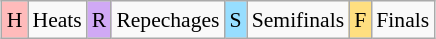<table class="wikitable" style="margin:0.5em auto; font-size:90%; line-height:1.25em; text-align:center;">
<tr>
<td style="background-color:#FFBBBB;">H</td>
<td>Heats</td>
<td style="background-color:#D0A9F5;">R</td>
<td>Repechages</td>
<td style="background-color:#97DEFF;">S</td>
<td>Semifinals</td>
<td style="background-color:#FFDF80;">F</td>
<td>Finals</td>
</tr>
</table>
